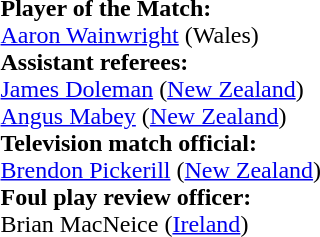<table style="width:100%">
<tr>
<td><br><strong>Player of the Match:</strong>
<br><a href='#'>Aaron Wainwright</a> (Wales)<br><strong>Assistant referees:</strong>
<br><a href='#'>James Doleman</a> (<a href='#'>New Zealand</a>)
<br><a href='#'>Angus Mabey</a> (<a href='#'>New Zealand</a>)
<br><strong>Television match official:</strong>
<br><a href='#'>Brendon Pickerill</a> (<a href='#'>New Zealand</a>)
<br><strong>Foul play review officer:</strong>
<br>Brian MacNeice (<a href='#'>Ireland</a>)</td>
</tr>
</table>
